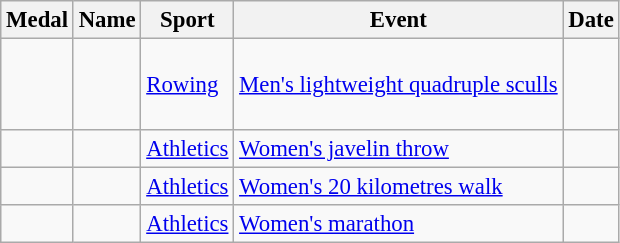<table class="wikitable sortable"  style="font-size:95%">
<tr>
<th>Medal</th>
<th>Name</th>
<th>Sport</th>
<th>Event</th>
<th>Date</th>
</tr>
<tr>
<td></td>
<td><br><br><br></td>
<td><a href='#'>Rowing</a></td>
<td><a href='#'>Men's lightweight quadruple sculls</a></td>
<td></td>
</tr>
<tr>
<td></td>
<td></td>
<td><a href='#'>Athletics</a></td>
<td><a href='#'>Women's javelin throw</a></td>
<td></td>
</tr>
<tr>
<td></td>
<td></td>
<td><a href='#'>Athletics</a></td>
<td><a href='#'>Women's 20 kilometres walk</a></td>
<td></td>
</tr>
<tr>
<td></td>
<td></td>
<td><a href='#'>Athletics</a></td>
<td><a href='#'>Women's marathon</a></td>
<td></td>
</tr>
</table>
